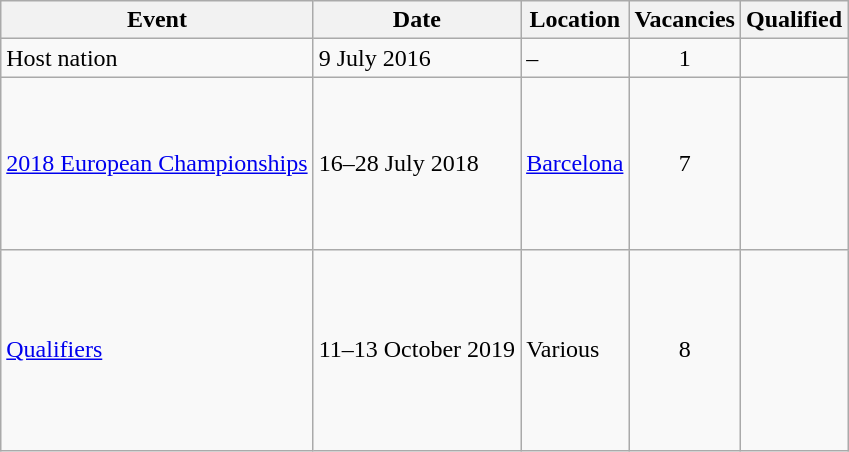<table class="wikitable">
<tr>
<th>Event</th>
<th>Date</th>
<th>Location</th>
<th>Vacancies</th>
<th>Qualified</th>
</tr>
<tr>
<td>Host nation</td>
<td>9 July 2016</td>
<td>–</td>
<td align=center>1</td>
<td></td>
</tr>
<tr>
<td><a href='#'>2018 European Championships</a></td>
<td>16–28 July 2018</td>
<td> <a href='#'>Barcelona</a></td>
<td align=center>7</td>
<td><br><br><br><br><br><br></td>
</tr>
<tr>
<td><a href='#'>Qualifiers</a></td>
<td>11–13 October 2019</td>
<td>Various</td>
<td align=center>8</td>
<td><br><br><br><br><br><br><br></td>
</tr>
</table>
